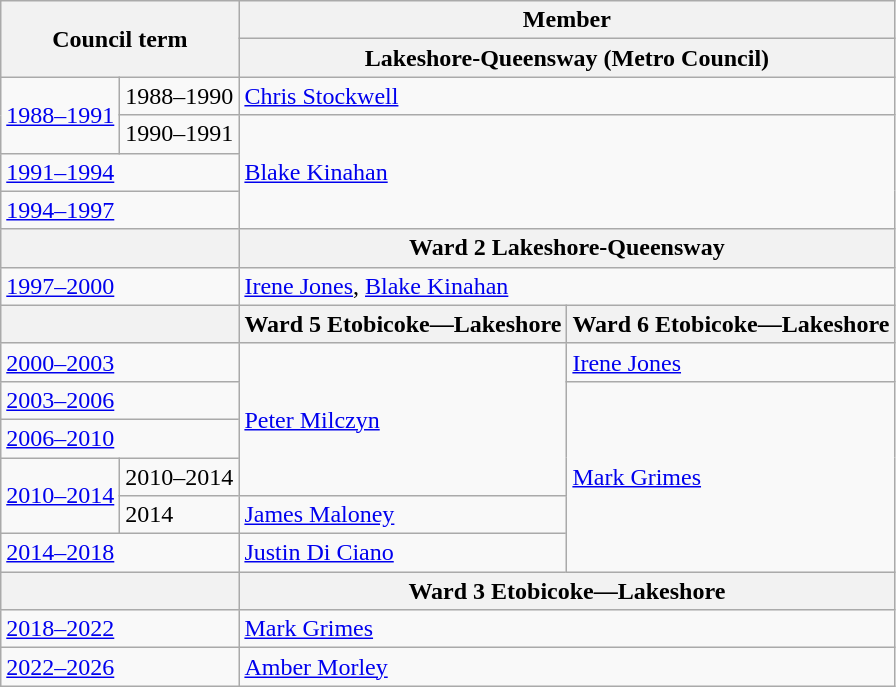<table class="wikitable">
<tr>
<th colspan="2" rowspan="2">Council term</th>
<th colspan="2">Member</th>
</tr>
<tr>
<th colspan="2">Lakeshore-Queensway (Metro Council)</th>
</tr>
<tr>
<td rowspan="2"><a href='#'>1988–1991</a></td>
<td>1988–1990</td>
<td colspan="2"><a href='#'>Chris Stockwell</a></td>
</tr>
<tr>
<td>1990–1991</td>
<td colspan="2" rowspan="3"><a href='#'>Blake Kinahan</a></td>
</tr>
<tr>
<td colspan="2"><a href='#'>1991–1994</a></td>
</tr>
<tr>
<td colspan="2"><a href='#'>1994–1997</a></td>
</tr>
<tr>
<th colspan="2"></th>
<th colspan="2">Ward 2 Lakeshore-Queensway</th>
</tr>
<tr>
<td colspan="2"><a href='#'>1997–2000</a></td>
<td colspan="2"><a href='#'>Irene Jones</a>, <a href='#'>Blake Kinahan</a></td>
</tr>
<tr>
<th colspan="2"></th>
<th>Ward 5 Etobicoke—Lakeshore</th>
<th>Ward 6 Etobicoke—Lakeshore</th>
</tr>
<tr>
<td colspan="2"><a href='#'>2000–2003</a></td>
<td rowspan="4"><a href='#'>Peter Milczyn</a></td>
<td><a href='#'>Irene Jones</a></td>
</tr>
<tr>
<td colspan="2"><a href='#'>2003–2006</a></td>
<td rowspan="5"><a href='#'>Mark Grimes</a></td>
</tr>
<tr>
<td colspan="2"><a href='#'>2006–2010</a></td>
</tr>
<tr>
<td rowspan="2"><a href='#'>2010–2014</a></td>
<td>2010–2014</td>
</tr>
<tr>
<td>2014</td>
<td><a href='#'>James Maloney</a></td>
</tr>
<tr>
<td colspan="2"><a href='#'>2014–2018</a></td>
<td><a href='#'>Justin Di Ciano</a></td>
</tr>
<tr>
<th colspan="2"></th>
<th colspan="2">Ward 3 Etobicoke—Lakeshore</th>
</tr>
<tr>
<td colspan="2"><a href='#'>2018–2022</a></td>
<td colspan="2"><a href='#'>Mark Grimes</a></td>
</tr>
<tr>
<td colspan="2"><a href='#'>2022–2026</a></td>
<td colspan="2"><a href='#'>Amber Morley</a></td>
</tr>
</table>
